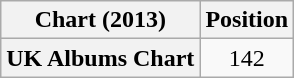<table class="wikitable sortable plainrowheaders" style="text-align:center">
<tr>
<th scope="col">Chart (2013)</th>
<th scope="col">Position</th>
</tr>
<tr>
<th scope="row">UK Albums Chart</th>
<td>142</td>
</tr>
</table>
